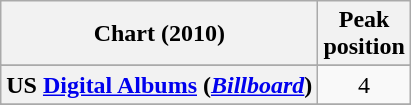<table class="wikitable sortable plainrowheaders" style="text-align:center;">
<tr>
<th scope="col">Chart (2010)</th>
<th scope="col">Peak<br>position</th>
</tr>
<tr>
</tr>
<tr>
</tr>
<tr>
<th scope="row">US <a href='#'>Digital Albums</a> (<em><a href='#'>Billboard</a></em>)</th>
<td>4</td>
</tr>
<tr>
</tr>
<tr>
</tr>
</table>
